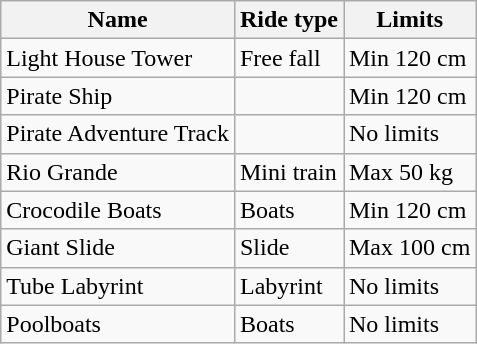<table class="wikitable">
<tr>
<th>Name</th>
<th>Ride type</th>
<th>Limits</th>
</tr>
<tr>
<td>Light House Tower</td>
<td>Free fall</td>
<td>Min 120 cm</td>
</tr>
<tr>
<td>Pirate Ship</td>
<td></td>
<td>Min 120 cm</td>
</tr>
<tr>
<td>Pirate Adventure Track</td>
<td></td>
<td>No limits</td>
</tr>
<tr>
<td>Rio Grande</td>
<td>Mini train</td>
<td>Max 50 kg</td>
</tr>
<tr>
<td>Crocodile Boats</td>
<td>Boats</td>
<td>Min 120 cm</td>
</tr>
<tr>
<td>Giant Slide</td>
<td>Slide</td>
<td>Max 100 cm</td>
</tr>
<tr>
<td>Tube Labyrint</td>
<td>Labyrint</td>
<td>No limits</td>
</tr>
<tr>
<td>Poolboats</td>
<td>Boats</td>
<td>No limits</td>
</tr>
</table>
